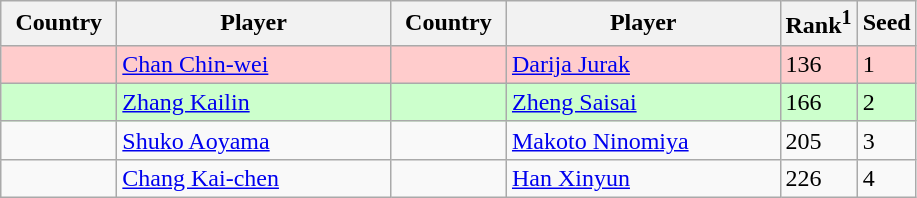<table class="sortable wikitable">
<tr>
<th width="70">Country</th>
<th width="175">Player</th>
<th width="70">Country</th>
<th width="175">Player</th>
<th>Rank<sup>1</sup></th>
<th>Seed</th>
</tr>
<tr style="background:#fcc;">
<td></td>
<td><a href='#'>Chan Chin-wei</a></td>
<td></td>
<td><a href='#'>Darija Jurak</a></td>
<td>136</td>
<td>1</td>
</tr>
<tr style="background:#cfc;">
<td></td>
<td><a href='#'>Zhang Kailin</a></td>
<td></td>
<td><a href='#'>Zheng Saisai</a></td>
<td>166</td>
<td>2</td>
</tr>
<tr>
<td></td>
<td><a href='#'>Shuko Aoyama</a></td>
<td></td>
<td><a href='#'>Makoto Ninomiya</a></td>
<td>205</td>
<td>3</td>
</tr>
<tr>
<td></td>
<td><a href='#'>Chang Kai-chen</a></td>
<td></td>
<td><a href='#'>Han Xinyun</a></td>
<td>226</td>
<td>4</td>
</tr>
</table>
